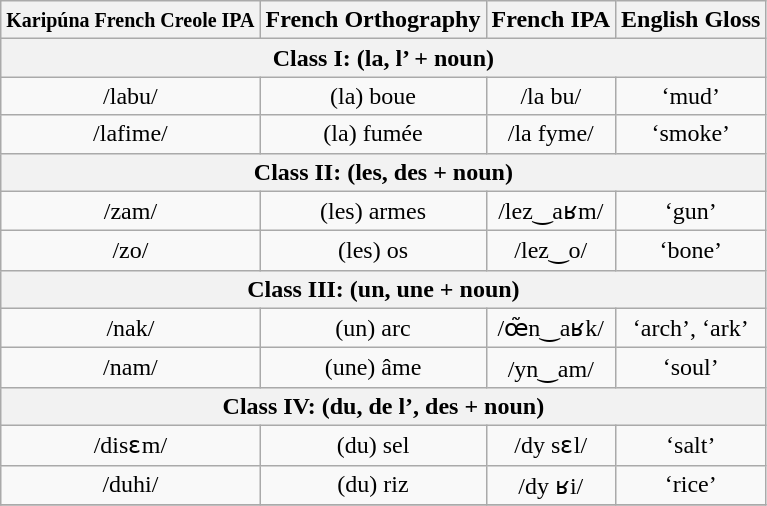<table class="wikitable" style="text-align: center;">
<tr>
<th><small>Karipúna French Creole IPA</small></th>
<th>French Orthography</th>
<th>French IPA</th>
<th>English Gloss</th>
</tr>
<tr>
<th colspan="4">Class I: (la, l’ + noun)</th>
</tr>
<tr>
<td>/labu/</td>
<td>(la) boue</td>
<td>/la bu/</td>
<td>‘mud’</td>
</tr>
<tr>
<td>/lafime/</td>
<td>(la) fumée</td>
<td>/la fyme/</td>
<td>‘smoke’</td>
</tr>
<tr>
<th colspan="4">Class II: (les, des + noun)</th>
</tr>
<tr>
<td>/zam/</td>
<td>(les) armes</td>
<td>/lez‿aʁm/</td>
<td>‘gun’</td>
</tr>
<tr>
<td>/zo/</td>
<td>(les) os</td>
<td>/lez‿o/</td>
<td>‘bone’</td>
</tr>
<tr>
<th colspan="4">Class III: (un, une + noun)</th>
</tr>
<tr>
<td>/nak/</td>
<td>(un) arc</td>
<td>/œ̃n‿aʁk/</td>
<td>‘arch’, ‘ark’</td>
</tr>
<tr>
<td>/nam/</td>
<td>(une) âme</td>
<td>/yn‿am/</td>
<td>‘soul’</td>
</tr>
<tr>
<th colspan="4">Class IV: (du, de l’, des + noun)</th>
</tr>
<tr>
<td>/disɛm/</td>
<td>(du) sel</td>
<td>/dy sɛl/</td>
<td>‘salt’</td>
</tr>
<tr>
<td>/duhi/</td>
<td>(du) riz</td>
<td>/dy ʁi/</td>
<td>‘rice’</td>
</tr>
<tr>
</tr>
</table>
